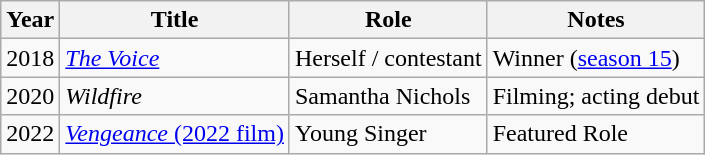<table class="wikitable sortable">
<tr>
<th>Year</th>
<th>Title</th>
<th>Role</th>
<th class="unsortable">Notes</th>
</tr>
<tr>
<td>2018</td>
<td><em><a href='#'>The Voice</a></em></td>
<td>Herself / contestant</td>
<td>Winner (<a href='#'>season 15</a>)</td>
</tr>
<tr>
<td>2020</td>
<td><em>Wildfire</em></td>
<td>Samantha Nichols</td>
<td>Filming; acting debut</td>
</tr>
<tr>
<td>2022</td>
<td><a href='#'><em>Vengeance</em> (2022 film)</a></td>
<td>Young Singer</td>
<td>Featured Role</td>
</tr>
</table>
